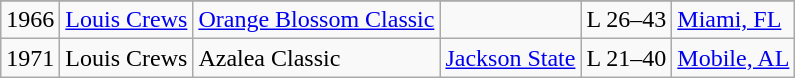<table class="wikitable">
<tr>
</tr>
<tr>
<td>1966</td>
<td><a href='#'>Louis Crews</a></td>
<td><a href='#'>Orange Blossom Classic</a></td>
<td></td>
<td>L 26–43</td>
<td><a href='#'>Miami, FL</a></td>
</tr>
<tr>
<td>1971</td>
<td>Louis Crews</td>
<td>Azalea Classic</td>
<td><a href='#'>Jackson State</a></td>
<td>L 21–40</td>
<td><a href='#'>Mobile, AL</a></td>
</tr>
</table>
